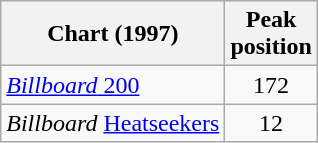<table class="wikitable">
<tr>
<th>Chart (1997)</th>
<th>Peak<br>position</th>
</tr>
<tr>
<td><a href='#'><em>Billboard</em> 200</a></td>
<td align="center">172</td>
</tr>
<tr>
<td><em>Billboard</em> <a href='#'>Heatseekers</a></td>
<td align="center">12</td>
</tr>
</table>
